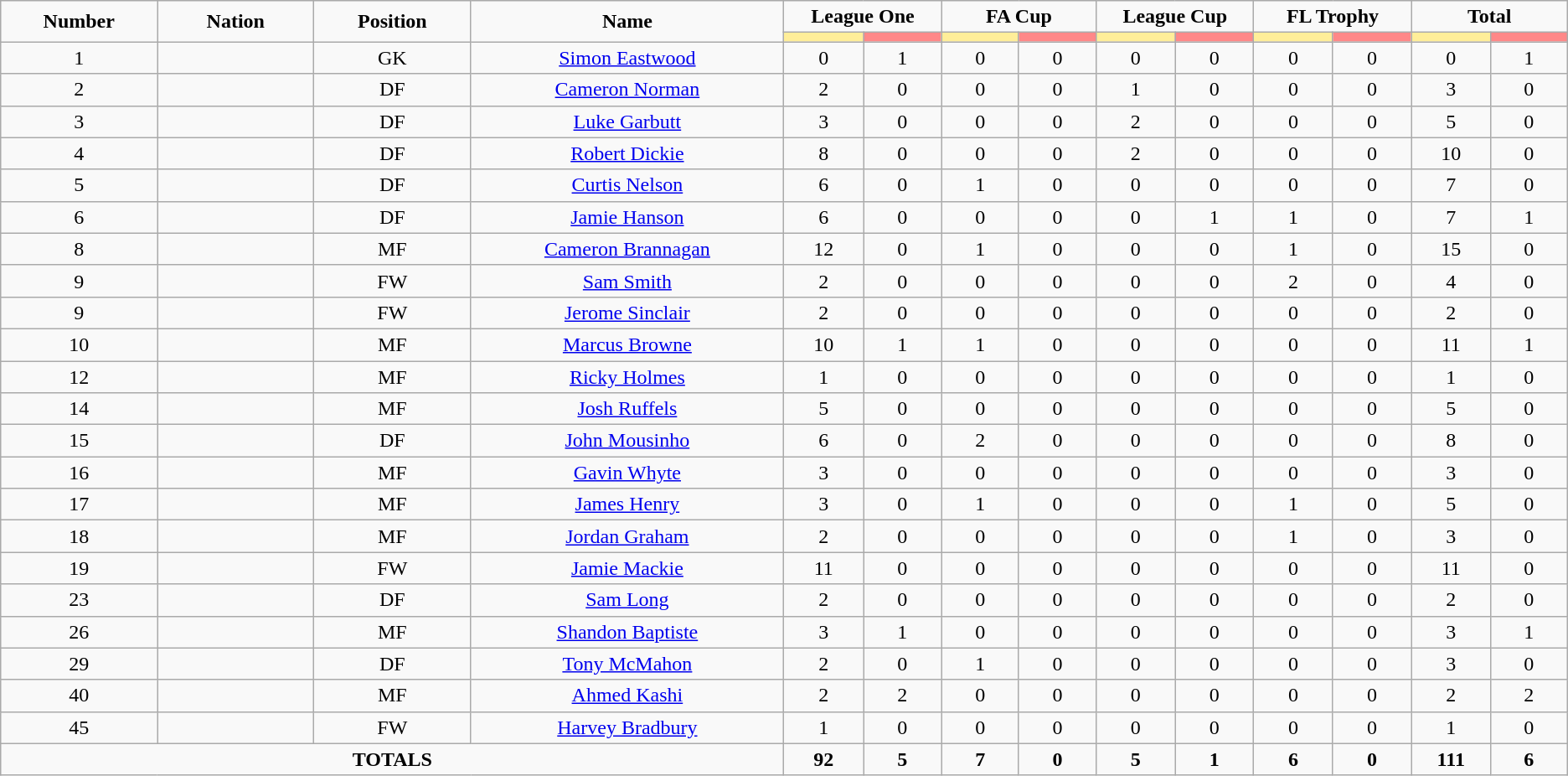<table class="wikitable" style="font-size: 100%; text-align: center;">
<tr>
<td rowspan="2" width="10%" align="center"><strong>Number</strong></td>
<td rowspan="2" width="10%" align="center"><strong>Nation</strong></td>
<td rowspan="2" width="10%" align="center"><strong>Position</strong></td>
<td rowspan="2" width="20%" align="center"><strong>Name</strong></td>
<td colspan="2" align="center"><strong>League One</strong></td>
<td colspan="2" align="center"><strong>FA Cup</strong></td>
<td colspan="2" align="center"><strong>League Cup</strong></td>
<td colspan="2" align="center"><strong>FL Trophy</strong></td>
<td colspan="2" align="center"><strong>Total</strong></td>
</tr>
<tr>
<th width=60 style="background: #FFEE99"></th>
<th width=60 style="background: #FF8888"></th>
<th width=60 style="background: #FFEE99"></th>
<th width=60 style="background: #FF8888"></th>
<th width=60 style="background: #FFEE99"></th>
<th width=60 style="background: #FF8888"></th>
<th width=60 style="background: #FFEE99"></th>
<th width=60 style="background: #FF8888"></th>
<th width=60 style="background: #FFEE99"></th>
<th width=60 style="background: #FF8888"></th>
</tr>
<tr>
<td>1</td>
<td></td>
<td>GK</td>
<td><a href='#'>Simon Eastwood</a></td>
<td>0</td>
<td>1</td>
<td>0</td>
<td>0</td>
<td>0</td>
<td>0</td>
<td>0</td>
<td>0</td>
<td>0</td>
<td>1</td>
</tr>
<tr>
<td>2</td>
<td></td>
<td>DF</td>
<td><a href='#'>Cameron Norman</a></td>
<td>2</td>
<td>0</td>
<td>0</td>
<td>0</td>
<td>1</td>
<td>0</td>
<td>0</td>
<td>0</td>
<td>3</td>
<td>0</td>
</tr>
<tr>
<td>3</td>
<td></td>
<td>DF</td>
<td><a href='#'>Luke Garbutt</a></td>
<td>3</td>
<td>0</td>
<td>0</td>
<td>0</td>
<td>2</td>
<td>0</td>
<td>0</td>
<td>0</td>
<td>5</td>
<td>0</td>
</tr>
<tr>
<td>4</td>
<td></td>
<td>DF</td>
<td><a href='#'>Robert Dickie</a></td>
<td>8</td>
<td>0</td>
<td>0</td>
<td>0</td>
<td>2</td>
<td>0</td>
<td>0</td>
<td>0</td>
<td>10</td>
<td>0</td>
</tr>
<tr>
<td>5</td>
<td></td>
<td>DF</td>
<td><a href='#'>Curtis Nelson</a></td>
<td>6</td>
<td>0</td>
<td>1</td>
<td>0</td>
<td>0</td>
<td>0</td>
<td>0</td>
<td>0</td>
<td>7</td>
<td>0</td>
</tr>
<tr>
<td>6</td>
<td></td>
<td>DF</td>
<td><a href='#'>Jamie Hanson</a></td>
<td>6</td>
<td>0</td>
<td>0</td>
<td>0</td>
<td>0</td>
<td>1</td>
<td>1</td>
<td>0</td>
<td>7</td>
<td>1</td>
</tr>
<tr>
<td>8</td>
<td></td>
<td>MF</td>
<td><a href='#'>Cameron Brannagan</a></td>
<td>12</td>
<td>0</td>
<td>1</td>
<td>0</td>
<td>0</td>
<td>0</td>
<td>1</td>
<td>0</td>
<td>15</td>
<td>0</td>
</tr>
<tr>
<td>9</td>
<td></td>
<td>FW</td>
<td><a href='#'>Sam Smith</a></td>
<td>2</td>
<td>0</td>
<td>0</td>
<td>0</td>
<td>0</td>
<td>0</td>
<td>2</td>
<td>0</td>
<td>4</td>
<td>0</td>
</tr>
<tr>
<td>9</td>
<td></td>
<td>FW</td>
<td><a href='#'>Jerome Sinclair</a></td>
<td>2</td>
<td>0</td>
<td>0</td>
<td>0</td>
<td>0</td>
<td>0</td>
<td>0</td>
<td>0</td>
<td>2</td>
<td>0</td>
</tr>
<tr>
<td>10</td>
<td></td>
<td>MF</td>
<td><a href='#'>Marcus Browne</a></td>
<td>10</td>
<td>1</td>
<td>1</td>
<td>0</td>
<td>0</td>
<td>0</td>
<td>0</td>
<td>0</td>
<td>11</td>
<td>1</td>
</tr>
<tr>
<td>12</td>
<td></td>
<td>MF</td>
<td><a href='#'>Ricky Holmes</a></td>
<td>1</td>
<td>0</td>
<td>0</td>
<td>0</td>
<td>0</td>
<td>0</td>
<td>0</td>
<td>0</td>
<td>1</td>
<td>0</td>
</tr>
<tr>
<td>14</td>
<td></td>
<td>MF</td>
<td><a href='#'>Josh Ruffels</a></td>
<td>5</td>
<td>0</td>
<td>0</td>
<td>0</td>
<td>0</td>
<td>0</td>
<td>0</td>
<td>0</td>
<td>5</td>
<td>0</td>
</tr>
<tr>
<td>15</td>
<td></td>
<td>DF</td>
<td><a href='#'>John Mousinho</a></td>
<td>6</td>
<td>0</td>
<td>2</td>
<td>0</td>
<td>0</td>
<td>0</td>
<td>0</td>
<td>0</td>
<td>8</td>
<td>0</td>
</tr>
<tr>
<td>16</td>
<td></td>
<td>MF</td>
<td><a href='#'>Gavin Whyte</a></td>
<td>3</td>
<td>0</td>
<td>0</td>
<td>0</td>
<td>0</td>
<td>0</td>
<td>0</td>
<td>0</td>
<td>3</td>
<td>0</td>
</tr>
<tr>
<td>17</td>
<td></td>
<td>MF</td>
<td><a href='#'>James Henry</a></td>
<td>3</td>
<td>0</td>
<td>1</td>
<td>0</td>
<td>0</td>
<td>0</td>
<td>1</td>
<td>0</td>
<td>5</td>
<td>0</td>
</tr>
<tr>
<td>18</td>
<td></td>
<td>MF</td>
<td><a href='#'>Jordan Graham</a></td>
<td>2</td>
<td>0</td>
<td>0</td>
<td>0</td>
<td>0</td>
<td>0</td>
<td>1</td>
<td>0</td>
<td>3</td>
<td>0</td>
</tr>
<tr>
<td>19</td>
<td></td>
<td>FW</td>
<td><a href='#'>Jamie Mackie</a></td>
<td>11</td>
<td>0</td>
<td>0</td>
<td>0</td>
<td>0</td>
<td>0</td>
<td>0</td>
<td>0</td>
<td>11</td>
<td>0</td>
</tr>
<tr 3>
<td>23</td>
<td></td>
<td>DF</td>
<td><a href='#'>Sam Long</a></td>
<td>2</td>
<td>0</td>
<td>0</td>
<td>0</td>
<td>0</td>
<td>0</td>
<td>0</td>
<td>0</td>
<td>2</td>
<td>0</td>
</tr>
<tr>
<td>26</td>
<td></td>
<td>MF</td>
<td><a href='#'>Shandon Baptiste</a></td>
<td>3</td>
<td>1</td>
<td>0</td>
<td>0</td>
<td>0</td>
<td>0</td>
<td>0</td>
<td>0</td>
<td>3</td>
<td>1</td>
</tr>
<tr>
<td>29</td>
<td></td>
<td>DF</td>
<td><a href='#'>Tony McMahon</a></td>
<td>2</td>
<td>0</td>
<td>1</td>
<td>0</td>
<td>0</td>
<td>0</td>
<td>0</td>
<td>0</td>
<td>3</td>
<td>0</td>
</tr>
<tr>
<td>40</td>
<td></td>
<td>MF</td>
<td><a href='#'>Ahmed Kashi</a></td>
<td>2</td>
<td>2</td>
<td>0</td>
<td>0</td>
<td>0</td>
<td>0</td>
<td>0</td>
<td>0</td>
<td>2</td>
<td>2</td>
</tr>
<tr>
<td>45</td>
<td></td>
<td>FW</td>
<td><a href='#'>Harvey Bradbury</a></td>
<td>1</td>
<td>0</td>
<td>0</td>
<td>0</td>
<td>0</td>
<td>0</td>
<td>0</td>
<td>0</td>
<td>1</td>
<td>0</td>
</tr>
<tr>
<td colspan="4"><strong>TOTALS</strong></td>
<td><strong>92</strong> </td>
<td><strong>5</strong>  </td>
<td><strong>7</strong>  </td>
<td><strong>0</strong>  </td>
<td><strong>5</strong>  </td>
<td><strong>1</strong>  </td>
<td><strong>6</strong>  </td>
<td><strong>0</strong>  </td>
<td><strong>111</strong>  </td>
<td><strong>6</strong>  </td>
</tr>
</table>
